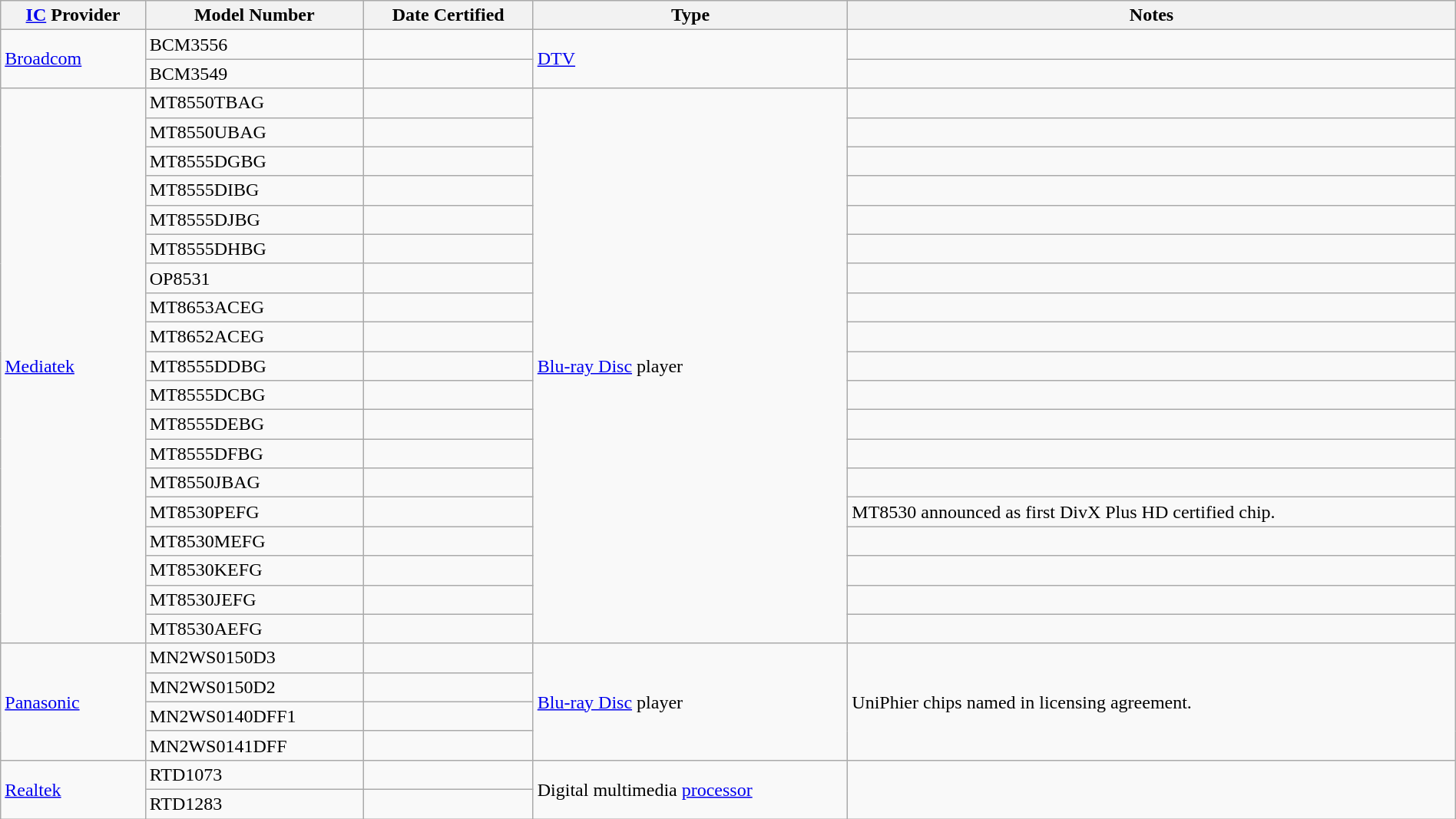<table class="wikitable" width="100%">
<tr>
<th><a href='#'>IC</a> Provider</th>
<th>Model Number</th>
<th>Date Certified</th>
<th>Type</th>
<th>Notes</th>
</tr>
<tr>
<td rowspan = "2"><a href='#'>Broadcom</a></td>
<td>BCM3556</td>
<td></td>
<td rowspan = "2"><a href='#'>DTV</a></td>
<td></td>
</tr>
<tr>
<td>BCM3549</td>
<td></td>
<td></td>
</tr>
<tr>
<td rowspan = "19"><a href='#'>Mediatek</a></td>
<td>MT8550TBAG</td>
<td></td>
<td rowspan = "19"><a href='#'>Blu-ray Disc</a> player</td>
<td></td>
</tr>
<tr>
<td>MT8550UBAG</td>
<td></td>
<td></td>
</tr>
<tr>
<td>MT8555DGBG</td>
<td></td>
<td></td>
</tr>
<tr>
<td>MT8555DIBG</td>
<td></td>
<td></td>
</tr>
<tr>
<td>MT8555DJBG</td>
<td></td>
<td></td>
</tr>
<tr>
<td>MT8555DHBG</td>
<td></td>
<td></td>
</tr>
<tr>
<td>OP8531</td>
<td></td>
<td></td>
</tr>
<tr>
<td>MT8653ACEG</td>
<td></td>
<td></td>
</tr>
<tr>
<td>MT8652ACEG</td>
<td></td>
<td></td>
</tr>
<tr>
<td>MT8555DDBG</td>
<td></td>
<td></td>
</tr>
<tr>
<td>MT8555DCBG</td>
<td></td>
<td></td>
</tr>
<tr>
<td>MT8555DEBG</td>
<td></td>
<td></td>
</tr>
<tr>
<td>MT8555DFBG</td>
<td></td>
<td></td>
</tr>
<tr>
<td>MT8550JBAG</td>
<td></td>
<td></td>
</tr>
<tr>
<td>MT8530PEFG</td>
<td></td>
<td>MT8530 announced as first DivX Plus HD certified chip.</td>
</tr>
<tr>
<td>MT8530MEFG</td>
<td></td>
<td></td>
</tr>
<tr>
<td>MT8530KEFG</td>
<td></td>
<td></td>
</tr>
<tr>
<td>MT8530JEFG</td>
<td></td>
<td></td>
</tr>
<tr>
<td>MT8530AEFG</td>
<td></td>
<td></td>
</tr>
<tr>
<td rowspan = "4"><a href='#'>Panasonic</a></td>
<td>MN2WS0150D3</td>
<td></td>
<td rowspan = "4"><a href='#'>Blu-ray Disc</a> player</td>
<td rowspan = "4">UniPhier chips named in licensing agreement.</td>
</tr>
<tr>
<td>MN2WS0150D2</td>
<td></td>
</tr>
<tr>
<td>MN2WS0140DFF1</td>
<td></td>
</tr>
<tr>
<td>MN2WS0141DFF</td>
<td></td>
</tr>
<tr>
<td rowspan =  "2"><a href='#'>Realtek</a></td>
<td>RTD1073</td>
<td></td>
<td rowspan =  "2">Digital multimedia <a href='#'>processor</a></td>
<td rowspan =  "2"></td>
</tr>
<tr>
<td>RTD1283</td>
<td></td>
</tr>
</table>
